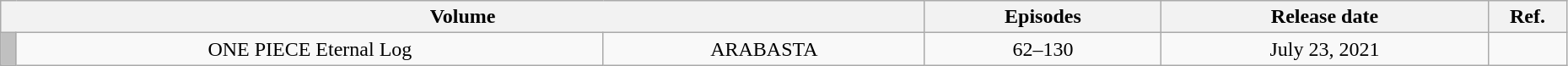<table class="wikitable" style="text-align: center; width: 98%;">
<tr>
<th colspan="3">Volume</th>
<th>Episodes</th>
<th>Release date</th>
<th width="5%">Ref.</th>
</tr>
<tr>
<td width="1%" style="background: #C0C0C0;"></td>
<td>ONE PIECE Eternal Log</td>
<td>ARABASTA</td>
<td>62–130</td>
<td>July 23, 2021</td>
<td></td>
</tr>
</table>
